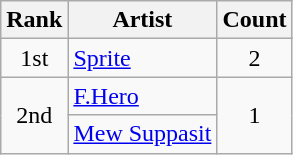<table class="wikitable" style="text-align:center;">
<tr>
<th>Rank</th>
<th>Artist</th>
<th>Count</th>
</tr>
<tr>
<td>1st</td>
<td align="left"><a href='#'>Sprite</a></td>
<td>2</td>
</tr>
<tr>
<td rowspan="2">2nd</td>
<td align="left"><a href='#'>F.Hero</a></td>
<td rowspan="2">1</td>
</tr>
<tr>
<td align="left"><a href='#'>Mew Suppasit</a></td>
</tr>
</table>
